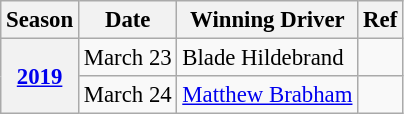<table class="wikitable" style="font-size: 95%;">
<tr>
<th>Season</th>
<th>Date</th>
<th>Winning Driver</th>
<th>Ref</th>
</tr>
<tr>
<th Rowspan=2><a href='#'>2019</a></th>
<td>March 23</td>
<td> Blade Hildebrand</td>
<td></td>
</tr>
<tr>
<td>March 24</td>
<td> <a href='#'>Matthew Brabham</a></td>
<td></td>
</tr>
</table>
